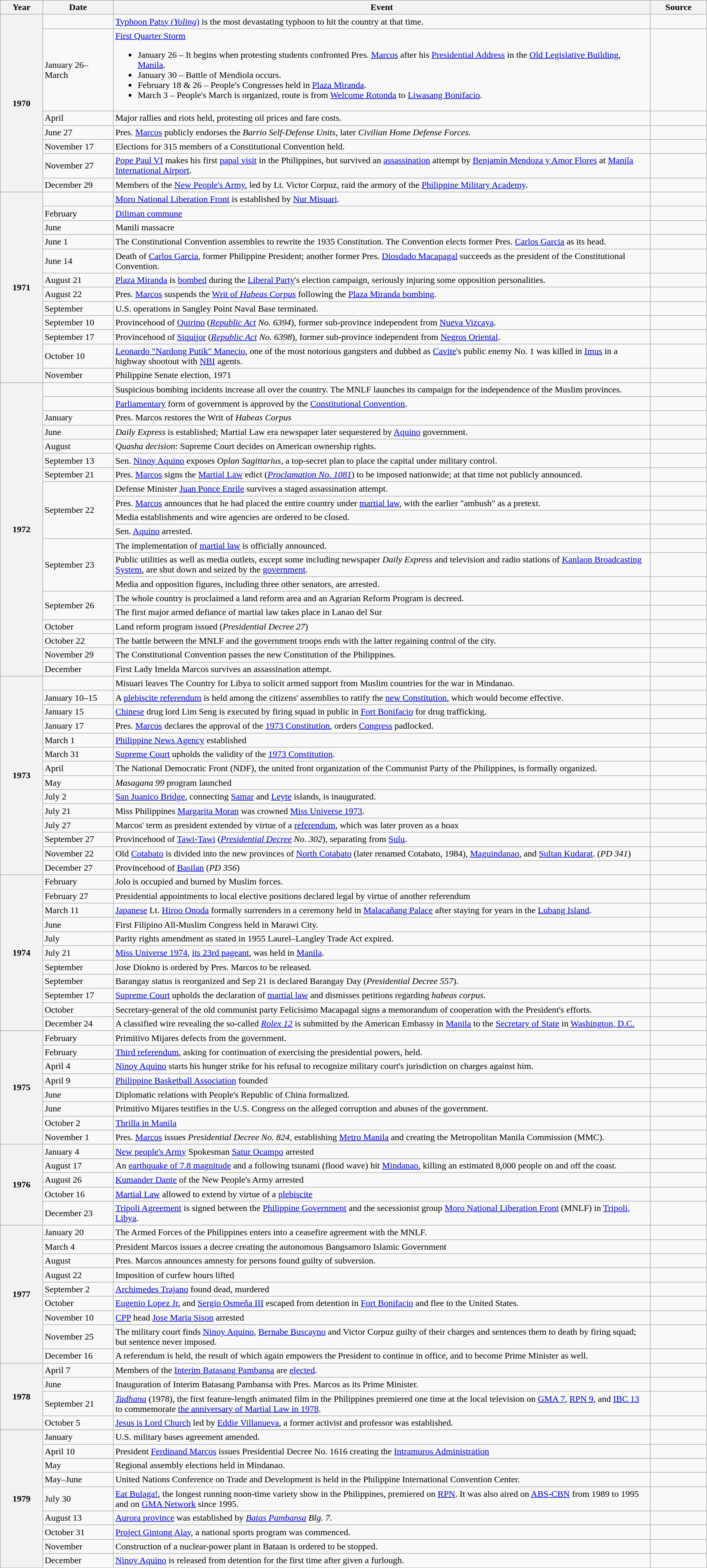<table class="wikitable toptextcells" style="width:100%;">
<tr>
<th scope="col" style="width:6%;">Year</th>
<th scope="col" style="width:10%;">Date</th>
<th scope="col">Event</th>
<th scope="col" style="width:8%;">Source</th>
</tr>
<tr>
<th scope="row" rowspan="7">1970</th>
<td></td>
<td><a href='#'>Typhoon Patsy (<em>Yoling</em>)</a> is the most devastating typhoon to hit the country at that time.</td>
<td></td>
</tr>
<tr>
<td>January 26–March</td>
<td><a href='#'>First Quarter Storm</a><br><ul><li>January 26 – It begins when protesting students confronted Pres. <a href='#'>Marcos</a> after his <a href='#'>Presidential Address</a> in the <a href='#'>Old Legislative Building</a>, <a href='#'>Manila</a>.</li><li>January 30 – Battle of Mendiola occurs.</li><li>February 18 & 26 – People's Congresses held in <a href='#'>Plaza Miranda</a>.</li><li>March 3 – People's March is organized, route is from <a href='#'>Welcome Rotonda</a> to <a href='#'>Liwasang Bonifacio</a>.</li></ul></td>
<td></td>
</tr>
<tr>
<td>April</td>
<td>Major rallies and riots held, protesting oil prices and fare costs.</td>
<td></td>
</tr>
<tr>
<td>June 27</td>
<td>Pres. <a href='#'>Marcos</a> publicly endorses the <em>Barrio Self-Defense Units</em>, later <em>Civilian Home Defense Forces</em>.</td>
<td></td>
</tr>
<tr>
<td>November 17</td>
<td>Elections for 315 members of a Constitutional Convention held.</td>
<td></td>
</tr>
<tr>
<td>November 27</td>
<td><a href='#'>Pope Paul VI</a> makes his first <a href='#'>papal visit</a> in the Philippines, but survived an <a href='#'>assassination</a> attempt by <a href='#'>Benjamín Mendoza y Amor Flores</a> at <a href='#'>Manila International Airport</a>.</td>
<td></td>
</tr>
<tr>
<td>December 29</td>
<td>Members of the <a href='#'>New People's Army</a>, led by Lt. Victor Corpuz, raid the armory of the <a href='#'>Philippine Military Academy</a>.</td>
<td></td>
</tr>
<tr>
<th scope="row" rowspan="12">1971</th>
<td></td>
<td><a href='#'>Moro National Liberation Front</a> is established by <a href='#'>Nur Misuari</a>.</td>
<td></td>
</tr>
<tr>
<td>February</td>
<td><a href='#'>Diliman commune</a></td>
<td></td>
</tr>
<tr>
<td>June</td>
<td>Manili massacre</td>
<td></td>
</tr>
<tr>
<td>June 1</td>
<td>The Constitutional Convention assembles to rewrite the 1935 Constitution. The Convention elects former Pres. <a href='#'>Carlos Garcia</a> as its head.</td>
<td><br></td>
</tr>
<tr>
<td>June 14</td>
<td>Death of <a href='#'>Carlos Garcia</a>, former Philippine President; another former Pres. <a href='#'>Diosdado Macapagal</a> succeeds as the president of the Constitutional Convention.</td>
<td></td>
</tr>
<tr>
<td>August 21</td>
<td><a href='#'>Plaza Miranda</a> is <a href='#'>bombed</a> during the <a href='#'>Liberal Party</a>'s election campaign, seriously injuring some opposition personalities.</td>
<td></td>
</tr>
<tr>
<td>August 22</td>
<td>Pres. <a href='#'>Marcos</a> suspends the <a href='#'>Writ of <em>Habeas Corpus</em></a> following the <a href='#'>Plaza Miranda bombing</a>.</td>
<td></td>
</tr>
<tr>
<td>September</td>
<td>U.S. operations in Sangley Point Naval Base terminated.</td>
<td></td>
</tr>
<tr>
<td>September 10</td>
<td>Provincehood of <a href='#'>Quirino</a> (<em><a href='#'>Republic Act</a> No. 6394</em>), former sub-province independent from <a href='#'>Nueva Vizcaya</a>.</td>
<td></td>
</tr>
<tr>
<td>September 17</td>
<td>Provincehood of <a href='#'>Siquijor</a> (<em><a href='#'>Republic Act</a> No. 6398</em>), former sub-province independent from <a href='#'>Negros Oriental</a>.</td>
<td></td>
</tr>
<tr>
<td>October 10</td>
<td><a href='#'>Leonardo "Nardong Putik" Manecio</a>, one of the most notorious gangsters and dubbed as <a href='#'>Cavite</a>'s public enemy No. 1 was killed in <a href='#'>Imus</a> in a highway shootout with <a href='#'>NBI</a> agents.</td>
<td></td>
</tr>
<tr>
<td>November</td>
<td>Philippine Senate election, 1971</td>
<td></td>
</tr>
<tr>
<th scope="row" rowspan="20">1972</th>
<td></td>
<td>Suspicious bombing incidents increase all over the country. The MNLF launches its campaign for the independence of the Muslim provinces.</td>
<td></td>
</tr>
<tr>
<td></td>
<td><a href='#'>Parliamentary</a> form of government is approved by the <a href='#'>Constitutional Convention</a>.</td>
<td></td>
</tr>
<tr>
<td>January</td>
<td>Pres. Marcos restores the Writ of <em>Habeas Corpus</em></td>
<td></td>
</tr>
<tr>
<td>June</td>
<td><em>Daily Express</em> is established; Martial Law era newspaper later sequestered by <a href='#'>Aquino</a> government.</td>
<td></td>
</tr>
<tr>
<td>August</td>
<td><em>Quasha decision</em>: Supreme Court decides on American ownership rights.</td>
<td></td>
</tr>
<tr>
<td>September 13</td>
<td>Sen. <a href='#'>Ninoy Aquino</a> exposes <em>Oplan Sagittarius</em>, a top-secret plan to place the capital under military control.</td>
<td></td>
</tr>
<tr>
<td>September 21</td>
<td>Pres. <a href='#'>Marcos</a> signs the <a href='#'>Martial Law</a> edict (<em><a href='#'>Proclamation No. 1081</a></em>) to be imposed nationwide; at that time not publicly announced.</td>
<td><br></td>
</tr>
<tr>
<td rowspan="4">September 22</td>
<td>Defense Minister <a href='#'>Juan Ponce Enrile</a> survives a staged assassination attempt.</td>
<td></td>
</tr>
<tr>
<td>Pres. <a href='#'>Marcos</a> announces that he had placed the entire country under <a href='#'>martial law</a>, with the earlier "ambush" as a pretext.</td>
<td></td>
</tr>
<tr>
<td>Media establishments and wire agencies are ordered to be closed.</td>
<td></td>
</tr>
<tr>
<td>Sen. <a href='#'>Aquino</a> arrested.</td>
<td></td>
</tr>
<tr>
<td rowspan="3">September 23</td>
<td>The implementation of <a href='#'>martial law</a> is officially announced.</td>
<td></td>
</tr>
<tr>
<td>Public utilities as well as media outlets, except some including newspaper <em>Daily Express</em> and television and radio stations of <a href='#'>Kanlaon Broadcasting System</a>, are shut down and seized by the <a href='#'>government</a>.</td>
<td></td>
</tr>
<tr>
<td>Media and opposition figures, including three other senators, are arrested.</td>
<td></td>
</tr>
<tr>
<td rowspan="2">September 26</td>
<td>The whole country is proclaimed a land reform area and an Agrarian Reform Program is decreed.</td>
<td></td>
</tr>
<tr>
<td>The first major armed defiance of martial law takes place in Lanao del Sur</td>
<td></td>
</tr>
<tr>
<td>October</td>
<td>Land reform program issued (<em>Presidential Decree 27</em>)</td>
<td></td>
</tr>
<tr>
<td>October 22</td>
<td>The battle between the MNLF and the government troops ends with the latter regaining control of the city.</td>
<td></td>
</tr>
<tr>
<td>November 29</td>
<td>The Constitutional Convention passes the new Constitution of the Philippines.</td>
<td></td>
</tr>
<tr>
<td>December</td>
<td>First Lady Imelda Marcos survives an assassination attempt.</td>
<td></td>
</tr>
<tr>
<th scope="row" rowspan="14">1973</th>
<td></td>
<td>Misuari leaves The Country for Libya to solicit armed support from Muslim countries for the war in Mindanao.</td>
<td></td>
</tr>
<tr>
<td>January 10–15</td>
<td>A <a href='#'>plebiscite referendum</a> is held among the citizens' assemblies to ratify the <a href='#'>new Constitution</a>, which would become effective.</td>
<td></td>
</tr>
<tr>
<td>January 15</td>
<td><a href='#'>Chinese</a> drug lord Lim Seng is executed by firing squad in public in <a href='#'>Fort Bonifacio</a> for drug trafficking.</td>
<td></td>
</tr>
<tr>
<td>January 17</td>
<td>Pres. <a href='#'>Marcos</a> declares the approval of the <a href='#'>1973 Constitution</a>, orders <a href='#'>Congress</a> padlocked.</td>
<td></td>
</tr>
<tr>
<td>March 1</td>
<td><a href='#'>Philippine News Agency</a> established</td>
<td></td>
</tr>
<tr>
<td>March 31</td>
<td><a href='#'>Supreme Court</a> upholds the validity of the <a href='#'>1973 Constitution</a>.</td>
<td></td>
</tr>
<tr>
<td>April</td>
<td>The National Democratic Front (NDF), the united front organization of the Communist Party of the Philippines, is formally organized.</td>
<td></td>
</tr>
<tr>
<td>May</td>
<td><em>Masagana 99</em> program launched</td>
<td></td>
</tr>
<tr>
<td>July 2</td>
<td><a href='#'>San Juanico Bridge</a>, connecting <a href='#'>Samar</a> and <a href='#'>Leyte</a> islands, is inaugurated.</td>
<td></td>
</tr>
<tr>
<td>July 21</td>
<td>Miss Philippines <a href='#'>Margarita Moran</a> was crowned <a href='#'>Miss Universe 1973</a>.</td>
<td></td>
</tr>
<tr>
<td>July 27</td>
<td>Marcos' term as president extended by virtue of a <a href='#'>referendum</a>, which was later proven as a hoax</td>
<td></td>
</tr>
<tr>
<td>September 27</td>
<td>Provincehood of <a href='#'>Tawi-Tawi</a> (<em><a href='#'>Presidential Decree</a> No. 302</em>), separating from <a href='#'>Sulu</a>.</td>
<td></td>
</tr>
<tr>
<td>November 22</td>
<td>Old <a href='#'>Cotabato</a> is divided into the new provinces of <a href='#'>North Cotabato</a> (later renamed Cotabato, 1984), <a href='#'>Maguindanao</a>, and <a href='#'>Sultan Kudarat</a>. (<em>PD 341</em>)</td>
<td></td>
</tr>
<tr>
<td>December 27</td>
<td>Provincehood of <a href='#'>Basilan</a> (<em>PD 356</em>)</td>
<td></td>
</tr>
<tr>
<th scope="row" rowspan="11">1974</th>
<td>February</td>
<td>Jolo is occupied and burned by Muslim forces.</td>
<td></td>
</tr>
<tr>
<td>February 27</td>
<td>Presidential appointments to local elective positions declared legal by virtue of another referendum</td>
<td></td>
</tr>
<tr>
<td>March 11</td>
<td><a href='#'>Japanese</a> Lt. <a href='#'>Hiroo Onoda</a> formally surrenders in a ceremony held in <a href='#'>Malacañang Palace</a> after staying for years in the <a href='#'>Lubang Island</a>.</td>
<td></td>
</tr>
<tr>
<td>June</td>
<td>First Filipino All-Muslim Congress held in Marawi City.</td>
<td></td>
</tr>
<tr>
<td>July</td>
<td>Parity rights amendment as stated in 1955 Laurel–Langley Trade Act expired.</td>
<td></td>
</tr>
<tr>
<td>July 21</td>
<td><a href='#'>Miss Universe 1974</a>, <a href='#'>its 23rd pageant</a>, was held in <a href='#'>Manila</a>.</td>
<td><br></td>
</tr>
<tr>
<td>September</td>
<td>Jose Diokno is ordered by Pres. Marcos to be released.</td>
<td></td>
</tr>
<tr>
<td>September</td>
<td>Barangay status is reorganized and Sep 21 is declared Barangay Day (<em>Presidential Decree 557</em>).</td>
<td></td>
</tr>
<tr>
<td>September 17</td>
<td><a href='#'>Supreme Court</a> upholds the declaration of <a href='#'>martial law</a> and dismisses petitions regarding <em>habeas corpus</em>.</td>
<td></td>
</tr>
<tr>
<td>October</td>
<td>Secretary-general of the old communist party Felicisimo Macapagal signs a memorandum of cooperation with the President's efforts.</td>
<td></td>
</tr>
<tr>
<td>December 24</td>
<td>A classified wire revealing the so-called <em><a href='#'>Rolex 12</a></em> is submitted by the American Embassy in <a href='#'>Manila</a> to the <a href='#'>Secretary of State</a> in <a href='#'>Washington, D.C.</a></td>
<td></td>
</tr>
<tr>
<th scope="row" rowspan="8">1975</th>
<td>February</td>
<td>Primitivo Mijares defects from the government.</td>
<td></td>
</tr>
<tr>
<td>February</td>
<td><a href='#'>Third referendum</a>, asking for continuation of exercising the presidential powers, held.</td>
<td></td>
</tr>
<tr>
<td>April 4</td>
<td><a href='#'>Ninoy Aquino</a> starts his hunger strike for his refusal to recognize military court's jurisdiction on charges against him.</td>
<td></td>
</tr>
<tr>
<td>April 9</td>
<td><a href='#'>Philippine Basketball Association</a> founded</td>
<td></td>
</tr>
<tr>
<td>June</td>
<td>Diplomatic relations with People's Republic of China formalized.</td>
<td></td>
</tr>
<tr>
<td>June</td>
<td>Primitivo Mijares testifies in the U.S. Congress on the alleged corruption and abuses of the government.</td>
<td></td>
</tr>
<tr>
<td>October 2</td>
<td><a href='#'>Thrilla in Manila</a></td>
<td><br></td>
</tr>
<tr>
<td>November 1</td>
<td>Pres. <a href='#'>Marcos</a> issues <em>Presidential Decree No. 824</em>, establishing <a href='#'>Metro Manila</a> and creating the Metropolitan Manila Commission (MMC).</td>
<td><br></td>
</tr>
<tr>
<th scope="row" rowspan="5">1976</th>
<td>January 4</td>
<td><a href='#'>New people's Army</a> Spokesman <a href='#'>Satur Ocampo</a> arrested</td>
<td></td>
</tr>
<tr>
<td>August 17</td>
<td>An <a href='#'>earthquake of 7.8 magnitude</a> and a following tsunami (flood wave) hit <a href='#'>Mindanao</a>, killing an estimated 8,000 people on and off the coast.</td>
<td></td>
</tr>
<tr>
<td>August 26</td>
<td><a href='#'>Kumander Dante</a> of the New People's Army arrested</td>
<td><br></td>
</tr>
<tr>
<td>October 16</td>
<td><a href='#'>Martial Law</a> allowed to extend by virtue of a <a href='#'>plebiscite</a></td>
<td></td>
</tr>
<tr>
<td>December 23</td>
<td><a href='#'>Tripoli Agreement</a> is signed between the <a href='#'>Philippine Government</a> and the secessionist group <a href='#'>Moro National Liberation Front</a> (MNLF) in <a href='#'>Tripoli, Libya</a>.</td>
<td></td>
</tr>
<tr>
<th scope="row" rowspan="9">1977</th>
<td>January 20</td>
<td>The Armed Forces of the Philippines enters into a ceasefire agreement with the MNLF.</td>
<td></td>
</tr>
<tr>
<td>March 4</td>
<td>President Marcos issues a decree creating the autonomous Bangsamoro Islamic Government</td>
<td></td>
</tr>
<tr>
<td>August</td>
<td>Pres. Marcos announces amnesty for persons found guilty of subversion.</td>
<td></td>
</tr>
<tr>
<td>August 22</td>
<td>Imposition of curfew hours lifted</td>
<td></td>
</tr>
<tr>
<td>September 2</td>
<td><a href='#'>Archimedes Trajano</a> found dead, murdered</td>
<td></td>
</tr>
<tr>
<td>October</td>
<td><a href='#'>Eugenio Lopez Jr.</a> and <a href='#'>Sergio Osmeña III</a> escaped from detention in <a href='#'>Fort Bonifacio</a> and flee to the United States.</td>
<td></td>
</tr>
<tr>
<td>November 10</td>
<td><a href='#'>CPP</a> head <a href='#'>Jose Maria Sison</a> arrested</td>
<td><br></td>
</tr>
<tr>
<td>November 25</td>
<td>The military court finds <a href='#'>Ninoy Aquino</a>, <a href='#'>Bernabe Buscayno</a> and Victor Corpuz guilty of their charges and sentences them to death by firing squad; but sentence never imposed.</td>
<td></td>
</tr>
<tr>
<td>December 16</td>
<td>A referendum is held, the result of which again empowers the President to continue in office, and to become Prime Minister as well.</td>
<td></td>
</tr>
<tr>
<th rowspan="4" scope="row">1978</th>
<td>April 7</td>
<td>Members of the <a href='#'>Interim Batasang Pambansa</a> are <a href='#'>elected</a>.</td>
<td></td>
</tr>
<tr>
<td>June</td>
<td>Inauguration of Interim Batasang Pambansa with Pres. Marcos as its Prime Minister.</td>
<td></td>
</tr>
<tr>
<td>September 21</td>
<td><em><a href='#'>Tadhana</a></em> (1978), the first feature-length animated film in the Philippines premiered one time at the local television on <a href='#'>GMA 7</a>, <a href='#'>RPN 9</a>, and <a href='#'>IBC 13</a> to commemorate <a href='#'>the anniversary of Martial Law in 1978</a>.</td>
<td></td>
</tr>
<tr>
<td>October 5</td>
<td><a href='#'>Jesus is Lord Church</a> led by <a href='#'>Eddie Villanueva</a>, a former activist and professor was established.</td>
<td></td>
</tr>
<tr>
<th scope="row" rowspan="9">1979</th>
<td>January</td>
<td>U.S. military bases agreement amended.</td>
<td></td>
</tr>
<tr>
<td>April 10</td>
<td>President <a href='#'>Ferdinand Marcos</a> issues Presidential Decree No. 1616 creating the <a href='#'>Intramuros Administration</a></td>
<td></td>
</tr>
<tr>
<td>May</td>
<td>Regional assembly elections held in Mindanao.</td>
<td></td>
</tr>
<tr>
<td>May–June</td>
<td>United Nations Conference on Trade and Development is held in the Philippine International Convention Center.</td>
<td></td>
</tr>
<tr>
<td>July 30</td>
<td><a href='#'>Eat Bulaga!</a>, the longest running noon-time variety show in the Philippines, premiered on <a href='#'>RPN</a>. It was also aired on <a href='#'>ABS-CBN</a> from 1989 to 1995 and on <a href='#'>GMA Network</a> since 1995.</td>
<td></td>
</tr>
<tr>
<td>August 13</td>
<td><a href='#'>Aurora province</a> was established by <em><a href='#'>Batas Pambansa</a> Blg. 7.</em></td>
<td></td>
</tr>
<tr>
<td>October 31</td>
<td><a href='#'>Project Gintong Alay</a>, a national sports program was commenced.</td>
<td></td>
</tr>
<tr>
<td>November</td>
<td>Construction of a nuclear-power plant in Bataan is ordered to be stopped.</td>
<td></td>
</tr>
<tr>
<td>December</td>
<td><a href='#'>Ninoy Aquino</a> is released from detention for the first time after given a furlough.</td>
<td></td>
</tr>
</table>
